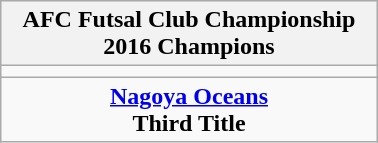<table class="wikitable" style="text-align: center; margin: 0 auto; width: 20%">
<tr>
<th>AFC Futsal Club Championship<br>2016 Champions</th>
</tr>
<tr>
<td></td>
</tr>
<tr>
<td><strong><a href='#'>Nagoya Oceans</a></strong><br><strong>Third Title</strong></td>
</tr>
</table>
